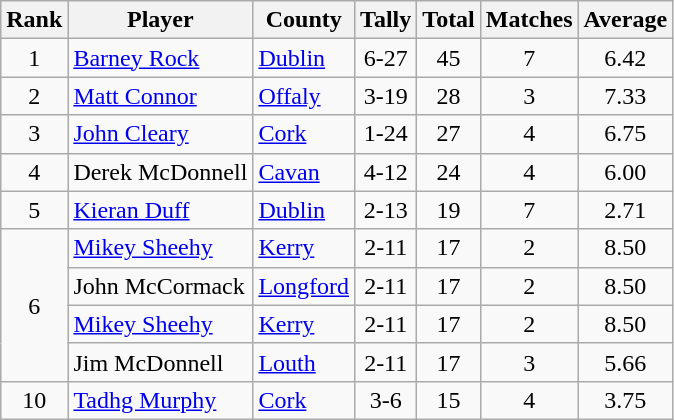<table class="wikitable">
<tr>
<th>Rank</th>
<th>Player</th>
<th>County</th>
<th>Tally</th>
<th>Total</th>
<th>Matches</th>
<th>Average</th>
</tr>
<tr>
<td rowspan=1 align=center>1</td>
<td><a href='#'>Barney Rock</a></td>
<td><a href='#'>Dublin</a></td>
<td align=center>6-27</td>
<td align=center>45</td>
<td align=center>7</td>
<td align=center>6.42</td>
</tr>
<tr>
<td rowspan=1 align=center>2</td>
<td><a href='#'>Matt Connor</a></td>
<td><a href='#'>Offaly</a></td>
<td align=center>3-19</td>
<td align=center>28</td>
<td align=center>3</td>
<td align=center>7.33</td>
</tr>
<tr>
<td rowspan=1 align=center>3</td>
<td><a href='#'>John Cleary</a></td>
<td><a href='#'>Cork</a></td>
<td align=center>1-24</td>
<td align=center>27</td>
<td align=center>4</td>
<td align=center>6.75</td>
</tr>
<tr>
<td rowspan=1 align=center>4</td>
<td>Derek McDonnell</td>
<td><a href='#'>Cavan</a></td>
<td align=center>4-12</td>
<td align=center>24</td>
<td align=center>4</td>
<td align=center>6.00</td>
</tr>
<tr>
<td rowspan=1 align=center>5</td>
<td><a href='#'>Kieran Duff</a></td>
<td><a href='#'>Dublin</a></td>
<td align=center>2-13</td>
<td align=center>19</td>
<td align=center>7</td>
<td align=center>2.71</td>
</tr>
<tr>
<td rowspan=4 align=center>6</td>
<td><a href='#'>Mikey Sheehy</a></td>
<td><a href='#'>Kerry</a></td>
<td align=center>2-11</td>
<td align=center>17</td>
<td align=center>2</td>
<td align=center>8.50</td>
</tr>
<tr>
<td>John McCormack</td>
<td><a href='#'>Longford</a></td>
<td align=center>2-11</td>
<td align=center>17</td>
<td align=center>2</td>
<td align=center>8.50</td>
</tr>
<tr>
<td><a href='#'>Mikey Sheehy</a></td>
<td><a href='#'>Kerry</a></td>
<td align=center>2-11</td>
<td align=center>17</td>
<td align=center>2</td>
<td align=center>8.50</td>
</tr>
<tr>
<td>Jim McDonnell</td>
<td><a href='#'>Louth</a></td>
<td align=center>2-11</td>
<td align=center>17</td>
<td align=center>3</td>
<td align=center>5.66</td>
</tr>
<tr>
<td rowspan=1 align=center>10</td>
<td><a href='#'>Tadhg Murphy</a></td>
<td><a href='#'>Cork</a></td>
<td align=center>3-6</td>
<td align=center>15</td>
<td align=center>4</td>
<td align=center>3.75</td>
</tr>
</table>
